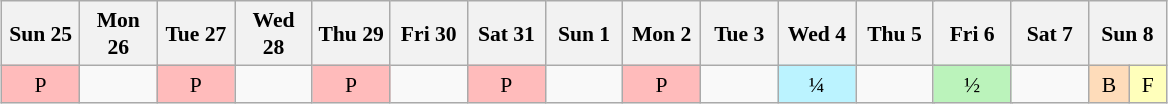<table class="wikitable" style="margin:0.5em auto; font-size:90%; line-height:1.25em; text-align:center">
<tr>
<th width="45">Sun 25</th>
<th width="45">Mon 26</th>
<th width="45">Tue 27</th>
<th width="45">Wed 28</th>
<th width="45">Thu 29</th>
<th width="45">Fri 30</th>
<th width="45">Sat 31</th>
<th width="45">Sun 1</th>
<th width="45">Mon 2</th>
<th width="45">Tue 3</th>
<th width="45" colspan="2">Wed 4</th>
<th width="45" colspan="2">Thu 5</th>
<th width="45" colspan="2">Fri 6</th>
<th width="45">Sat 7</th>
<th width="45" colspan="2">Sun 8</th>
</tr>
<tr>
<td bgcolor="#FFBBBB">P</td>
<td></td>
<td bgcolor="#FFBBBB">P</td>
<td></td>
<td bgcolor="#FFBBBB">P</td>
<td></td>
<td bgcolor="#FFBBBB">P</td>
<td></td>
<td bgcolor="#FFBBBB">P</td>
<td></td>
<td bgcolor="#BBF3FF" colspan="2">¼</td>
<td colspan="2"></td>
<td bgcolor="#BBF3BB" colspan="2">½</td>
<td></td>
<td bgcolor="#FEDCBA">B</td>
<td bgcolor="#FFFFBB">F</td>
</tr>
</table>
